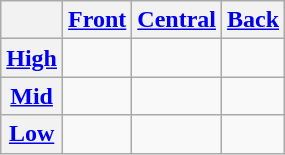<table class="wikitable" style="text-align:center">
<tr>
<th></th>
<th><a href='#'>Front</a></th>
<th><a href='#'>Central</a></th>
<th><a href='#'>Back</a></th>
</tr>
<tr>
<th><a href='#'>High</a></th>
<td></td>
<td></td>
<td></td>
</tr>
<tr>
<th><a href='#'>Mid</a></th>
<td></td>
<td></td>
<td></td>
</tr>
<tr>
<th><a href='#'>Low</a></th>
<td></td>
<td></td>
<td></td>
</tr>
</table>
